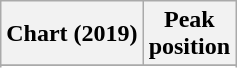<table class="wikitable sortable plainrowheaders" style="text-align:center">
<tr>
<th scope="col">Chart (2019)</th>
<th scope="col">Peak<br>position</th>
</tr>
<tr>
</tr>
<tr>
</tr>
<tr>
</tr>
<tr>
</tr>
<tr>
</tr>
<tr>
</tr>
<tr>
</tr>
</table>
